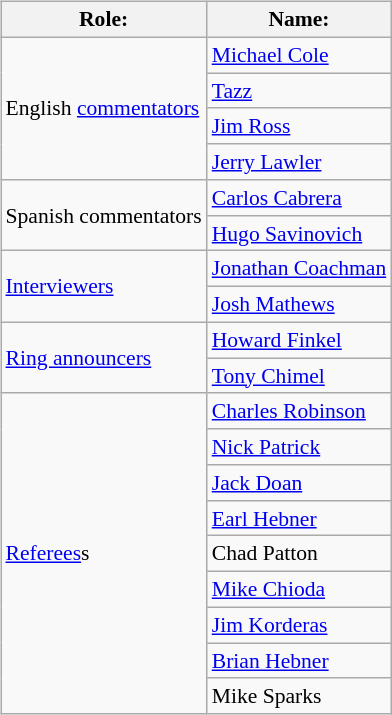<table class=wikitable style="font-size:90%; margin: 0.5em 0 0.5em 1em; float: right; clear: right;">
<tr>
<th>Role:</th>
<th>Name:</th>
</tr>
<tr>
<td rowspan=4>English <a href='#'>commentators</a></td>
<td><a href='#'>Michael Cole</a> </td>
</tr>
<tr>
<td><a href='#'>Tazz</a> </td>
</tr>
<tr>
<td><a href='#'>Jim Ross</a> </td>
</tr>
<tr>
<td><a href='#'>Jerry Lawler</a> </td>
</tr>
<tr>
<td rowspan=2>Spanish commentators</td>
<td><a href='#'>Carlos Cabrera</a></td>
</tr>
<tr>
<td><a href='#'>Hugo Savinovich</a></td>
</tr>
<tr>
<td rowspan=2><a href='#'>Interviewers</a></td>
<td><a href='#'>Jonathan Coachman</a></td>
</tr>
<tr>
<td><a href='#'>Josh Mathews</a></td>
</tr>
<tr>
<td rowspan=2><a href='#'>Ring announcers</a></td>
<td><a href='#'>Howard Finkel</a> </td>
</tr>
<tr>
<td><a href='#'>Tony Chimel</a> </td>
</tr>
<tr>
<td rowspan=9><a href='#'>Referees</a>s</td>
<td><a href='#'>Charles Robinson</a> </td>
</tr>
<tr>
<td><a href='#'>Nick Patrick</a> </td>
</tr>
<tr>
<td><a href='#'>Jack Doan</a> </td>
</tr>
<tr>
<td><a href='#'>Earl Hebner</a> </td>
</tr>
<tr>
<td>Chad Patton </td>
</tr>
<tr>
<td><a href='#'>Mike Chioda</a> </td>
</tr>
<tr>
<td><a href='#'>Jim Korderas</a> </td>
</tr>
<tr>
<td><a href='#'>Brian Hebner</a> </td>
</tr>
<tr>
<td>Mike Sparks </td>
</tr>
</table>
